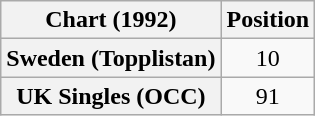<table class="wikitable plainrowheaders" style="text-align:center">
<tr>
<th>Chart (1992)</th>
<th>Position</th>
</tr>
<tr>
<th scope="row">Sweden (Topplistan)</th>
<td>10</td>
</tr>
<tr>
<th scope="row">UK Singles (OCC)</th>
<td>91</td>
</tr>
</table>
